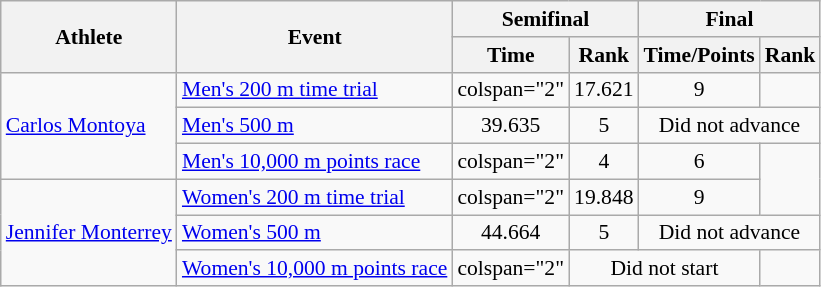<table class="wikitable" border="1" style="font-size:90%">
<tr>
<th rowspan=2>Athlete</th>
<th rowspan=2>Event</th>
<th colspan=2>Semifinal</th>
<th colspan=2>Final</th>
</tr>
<tr>
<th>Time</th>
<th>Rank</th>
<th>Time/Points</th>
<th>Rank</th>
</tr>
<tr align=center>
<td rowspan="3" align=left><a href='#'>Carlos Montoya</a></td>
<td align=left><a href='#'>Men's 200 m time trial</a></td>
<td>colspan="2" </td>
<td>17.621</td>
<td>9</td>
</tr>
<tr align=center>
<td align=left><a href='#'>Men's 500 m</a></td>
<td>39.635</td>
<td>5</td>
<td colspan="2">Did not advance</td>
</tr>
<tr align=center>
<td align=left><a href='#'>Men's 10,000 m points race</a></td>
<td>colspan="2" </td>
<td>4</td>
<td>6</td>
</tr>
<tr align=center>
<td rowspan="3" align=left><a href='#'>Jennifer Monterrey</a></td>
<td align=left><a href='#'>Women's 200 m time trial</a></td>
<td>colspan="2" </td>
<td>19.848</td>
<td>9</td>
</tr>
<tr align=center>
<td align=left><a href='#'>Women's 500 m</a></td>
<td>44.664</td>
<td>5</td>
<td colspan="2">Did not advance</td>
</tr>
<tr align=center>
<td align=left><a href='#'>Women's 10,000 m points race</a></td>
<td>colspan="2" </td>
<td colspan="2">Did not start</td>
</tr>
</table>
